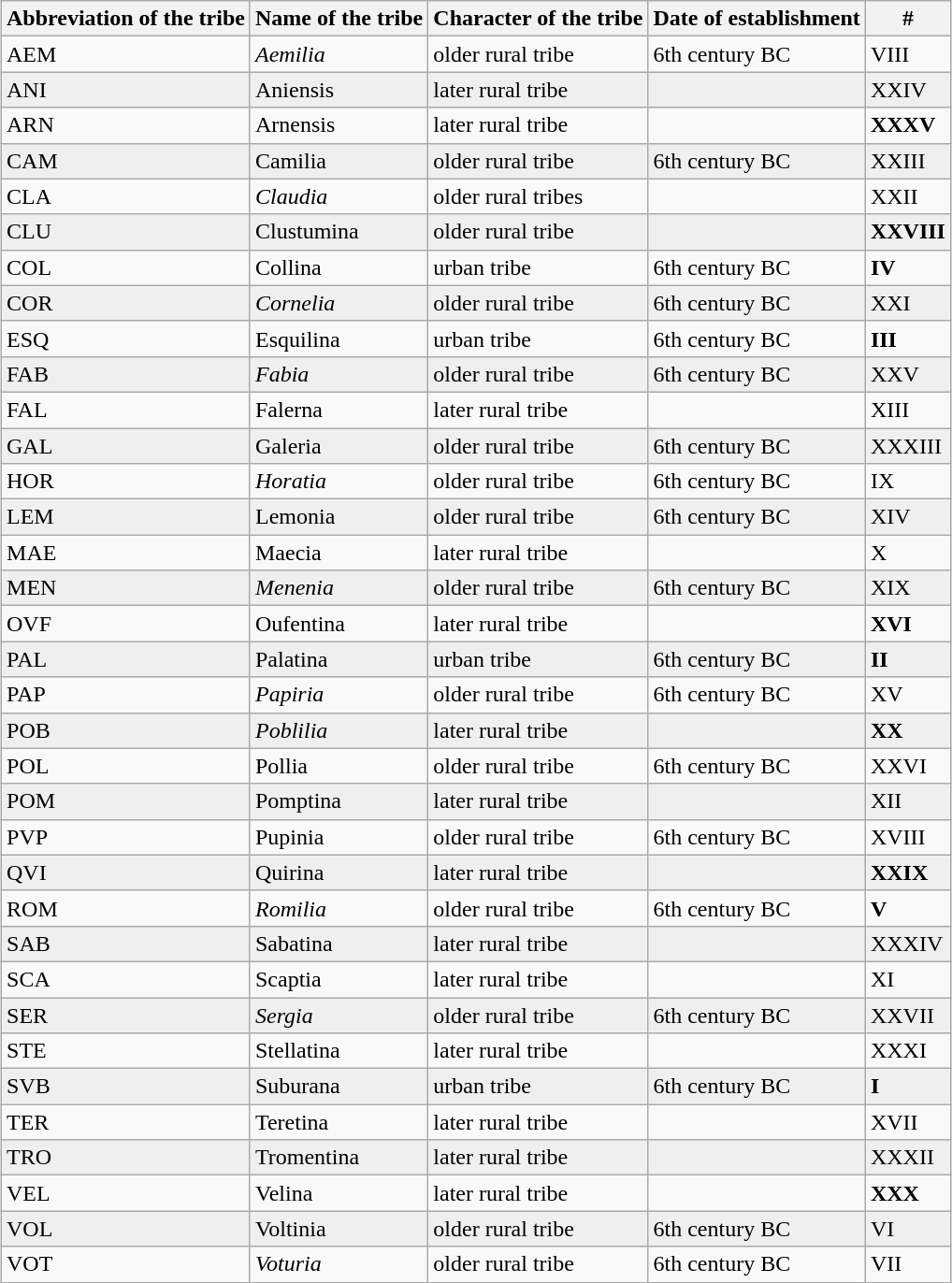<table class="wikitable sortable" style="margin:1em auto;">
<tr>
<th>Abbreviation of the tribe</th>
<th>Name of the tribe</th>
<th>Character of the tribe</th>
<th>Date of establishment</th>
<th>#</th>
</tr>
<tr ---->
<td>AEM</td>
<td><em>Aemilia</em></td>
<td>older rural tribe</td>
<td> 6th century BC</td>
<td data-sort-value=8>VIII</td>
</tr>
<tr bgcolor="#EFEFEF">
<td>ANI</td>
<td>Aniensis</td>
<td>later rural tribe</td>
<td></td>
<td data-sort-value=24>XXIV</td>
</tr>
<tr ---->
<td>ARN</td>
<td>Arnensis</td>
<td>later rural tribe</td>
<td></td>
<td data-sort-value=35><strong>XXXV</strong></td>
</tr>
<tr bgcolor="#EFEFEF">
<td>CAM</td>
<td>Camilia</td>
<td>older rural tribe</td>
<td> 6th century BC</td>
<td data-sort-value=23>XXIII</td>
</tr>
<tr ---->
<td>CLA</td>
<td><em>Claudia</em></td>
<td>older rural tribes</td>
<td></td>
<td data-sort-value=22>XXII</td>
</tr>
<tr bgcolor="#EFEFEF">
<td>CLU</td>
<td>Clustumina</td>
<td>older rural tribe</td>
<td></td>
<td data-sort-value=28><strong>XXVIII</strong></td>
</tr>
<tr ---->
<td>COL</td>
<td>Collina</td>
<td>urban tribe</td>
<td> 6th century BC</td>
<td data-sort-value=4><strong>IV</strong></td>
</tr>
<tr bgcolor="#EFEFEF">
<td>COR</td>
<td><em>Cornelia</em></td>
<td>older rural tribe</td>
<td> 6th century BC</td>
<td data-sort-value=21>XXI</td>
</tr>
<tr ---->
<td>ESQ</td>
<td>Esquilina</td>
<td>urban tribe</td>
<td> 6th century BC</td>
<td data-sort-value=3><strong>III</strong></td>
</tr>
<tr bgcolor="#EFEFEF">
<td>FAB</td>
<td><em>Fabia</em></td>
<td>older rural tribe</td>
<td> 6th century BC</td>
<td data-sort-value=25>XXV</td>
</tr>
<tr ---->
<td>FAL</td>
<td>Falerna</td>
<td>later rural tribe</td>
<td></td>
<td data-sort-value=13>XIII</td>
</tr>
<tr bgcolor="#EFEFEF">
<td>GAL</td>
<td>Galeria</td>
<td>older rural tribe</td>
<td> 6th century BC</td>
<td data-sort-value=33>XXXIII</td>
</tr>
<tr ---->
<td>HOR</td>
<td><em>Horatia</em></td>
<td>older rural tribe</td>
<td> 6th century BC</td>
<td data-sort-value=9>IX</td>
</tr>
<tr bgcolor="#EFEFEF">
<td>LEM</td>
<td>Lemonia</td>
<td>older rural tribe</td>
<td> 6th century BC</td>
<td data-sort-value=14>XIV</td>
</tr>
<tr ---->
<td>MAE</td>
<td>Maecia</td>
<td>later rural tribe</td>
<td></td>
<td data-sort-value=10>X</td>
</tr>
<tr bgcolor="#EFEFEF">
<td>MEN</td>
<td><em>Menenia</em></td>
<td>older rural tribe</td>
<td> 6th century BC</td>
<td data-sort-value=19>XIX</td>
</tr>
<tr ---->
<td>OVF</td>
<td>Oufentina</td>
<td>later rural tribe</td>
<td></td>
<td data-sort-value=16><strong>XVI</strong></td>
</tr>
<tr bgcolor="#EFEFEF">
<td>PAL</td>
<td>Palatina</td>
<td>urban tribe</td>
<td> 6th century BC</td>
<td data-sort-value=2><strong>II</strong></td>
</tr>
<tr ---->
<td>PAP</td>
<td><em>Papiria</em></td>
<td>older rural tribe</td>
<td> 6th century BC</td>
<td data-sort-value=15>XV</td>
</tr>
<tr bgcolor="#EFEFEF">
<td>POB</td>
<td><em>Poblilia</em></td>
<td>later rural tribe</td>
<td></td>
<td data-sort-value=20><strong>XX</strong></td>
</tr>
<tr ---->
<td>POL</td>
<td>Pollia</td>
<td>older rural tribe</td>
<td> 6th century BC</td>
<td data-sort-value=26>XXVI</td>
</tr>
<tr bgcolor="#EFEFEF">
<td>POM</td>
<td>Pomptina</td>
<td>later rural tribe</td>
<td></td>
<td data-sort-value=12>XII</td>
</tr>
<tr ---->
<td>PVP</td>
<td>Pupinia</td>
<td>older rural tribe</td>
<td> 6th century BC</td>
<td data-sort-value=18>XVIII</td>
</tr>
<tr bgcolor="#EFEFEF">
<td>QVI</td>
<td>Quirina</td>
<td>later rural tribe</td>
<td></td>
<td data-sort-value=29><strong>XXIX</strong></td>
</tr>
<tr ---->
<td>ROM</td>
<td><em>Romilia</em></td>
<td>older rural tribe</td>
<td> 6th century BC</td>
<td data-sort-value=5><strong>V</strong></td>
</tr>
<tr bgcolor="#EFEFEF">
<td>SAB</td>
<td>Sabatina</td>
<td>later rural tribe</td>
<td></td>
<td data-sort-value=34>XXXIV</td>
</tr>
<tr ---->
<td>SCA</td>
<td>Scaptia</td>
<td>later rural tribe</td>
<td></td>
<td data-sort-value=11>XI</td>
</tr>
<tr bgcolor="#EFEFEF">
<td>SER</td>
<td><em>Sergia</em></td>
<td>older rural tribe</td>
<td> 6th century BC</td>
<td data-sort-value=27>XXVII</td>
</tr>
<tr --->
<td>STE</td>
<td>Stellatina</td>
<td>later rural tribe</td>
<td></td>
<td data-sort-value=31>XXXI</td>
</tr>
<tr bgcolor="#EFEFEF">
<td>SVB</td>
<td>Suburana</td>
<td>urban tribe</td>
<td> 6th century BC</td>
<td data-sort-value=1><strong>I</strong></td>
</tr>
<tr ---->
<td>TER</td>
<td>Teretina</td>
<td>later rural tribe</td>
<td></td>
<td data-sort-value=17>XVII</td>
</tr>
<tr bgcolor="#EFEFEF">
<td>TRO</td>
<td>Tromentina</td>
<td>later rural tribe</td>
<td></td>
<td data-sort-value=32>XXXII</td>
</tr>
<tr ---->
<td>VEL</td>
<td>Velina</td>
<td>later rural tribe</td>
<td></td>
<td data-sort-value=30><strong>XXX</strong></td>
</tr>
<tr bgcolor="#EFEFEF">
<td>VOL</td>
<td>Voltinia</td>
<td>older rural tribe</td>
<td> 6th century BC</td>
<td data-sort-value=6>VI</td>
</tr>
<tr ---->
<td>VOT</td>
<td><em>Voturia</em></td>
<td>older rural tribe</td>
<td> 6th century BC</td>
<td data-sort-value=7>VII</td>
</tr>
</table>
